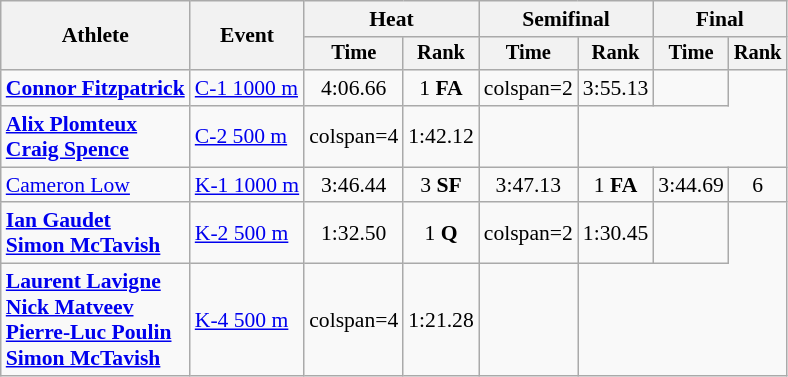<table class=wikitable style=font-size:90%;text-align:center>
<tr>
<th rowspan=2>Athlete</th>
<th rowspan=2>Event</th>
<th colspan=2>Heat</th>
<th colspan=2>Semifinal</th>
<th colspan=2>Final</th>
</tr>
<tr style=font-size:95%>
<th>Time</th>
<th>Rank</th>
<th>Time</th>
<th>Rank</th>
<th>Time</th>
<th>Rank</th>
</tr>
<tr>
<td align=left><strong><a href='#'>Connor Fitzpatrick</a></strong></td>
<td align=left><a href='#'>C-1 1000 m</a></td>
<td>4:06.66</td>
<td>1 <strong>FA</strong></td>
<td>colspan=2 </td>
<td>3:55.13</td>
<td></td>
</tr>
<tr>
<td align=left><strong><a href='#'>Alix Plomteux</a><br><a href='#'>Craig Spence</a></strong></td>
<td align=left><a href='#'>C-2 500 m</a></td>
<td>colspan=4 </td>
<td>1:42.12</td>
<td></td>
</tr>
<tr>
<td align=left><a href='#'>Cameron Low</a></td>
<td align=left><a href='#'>K-1 1000 m</a></td>
<td>3:46.44</td>
<td>3 <strong>SF</strong></td>
<td>3:47.13</td>
<td>1 <strong>FA</strong></td>
<td>3:44.69</td>
<td>6</td>
</tr>
<tr>
<td align=left><strong><a href='#'>Ian Gaudet</a><br><a href='#'>Simon McTavish</a></strong></td>
<td align=left><a href='#'>K-2 500 m</a></td>
<td>1:32.50</td>
<td>1 <strong>Q</strong></td>
<td>colspan=2 </td>
<td>1:30.45</td>
<td></td>
</tr>
<tr>
<td align=left><strong><a href='#'>Laurent Lavigne</a><br><a href='#'>Nick Matveev</a><br><a href='#'>Pierre-Luc Poulin</a><br><a href='#'>Simon McTavish</a></strong></td>
<td align=left><a href='#'>K-4 500 m</a></td>
<td>colspan=4 </td>
<td>1:21.28</td>
<td></td>
</tr>
</table>
